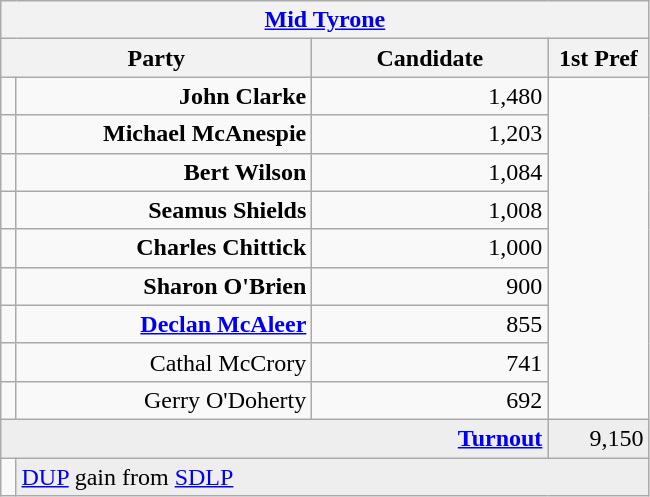<table class="wikitable">
<tr>
<th colspan="4" align="center"><a href='#'>Mid Tyrone</a></th>
</tr>
<tr>
<th colspan="2" align="center" width=200>Party</th>
<th width=150>Candidate</th>
<th width=60>1st Pref</th>
</tr>
<tr>
<td></td>
<td align="right"><strong>John Clarke</strong></td>
<td align="right">1,480</td>
</tr>
<tr>
<td></td>
<td align="right"><strong>Michael McAnespie</strong></td>
<td align="right">1,203</td>
</tr>
<tr>
<td></td>
<td align="right"><strong>Bert Wilson</strong></td>
<td align="right">1,084</td>
</tr>
<tr>
<td></td>
<td align="right"><strong>Seamus Shields</strong></td>
<td align="right">1,008</td>
</tr>
<tr>
<td></td>
<td align="right"><strong>Charles Chittick</strong></td>
<td align="right">1,000</td>
</tr>
<tr>
<td></td>
<td align="right"><strong>Sharon O'Brien</strong></td>
<td align="right">900</td>
</tr>
<tr>
<td></td>
<td align="right"><strong><a href='#'>Declan McAleer</a></strong></td>
<td align="right">855</td>
</tr>
<tr>
<td></td>
<td align="right">Cathal McCrory</td>
<td align="right">741</td>
</tr>
<tr>
<td></td>
<td align="right">Gerry O'Doherty</td>
<td align="right">692</td>
</tr>
<tr bgcolor="EEEEEE">
<td colspan=3 align="right"><strong><a href='#'>Turnout</a></strong></td>
<td align="right">9,150</td>
</tr>
<tr>
<td bgcolor=></td>
<td colspan=3 bgcolor="EEEEEE"><a href='#'>DUP</a> gain from <a href='#'>SDLP</a></td>
</tr>
</table>
